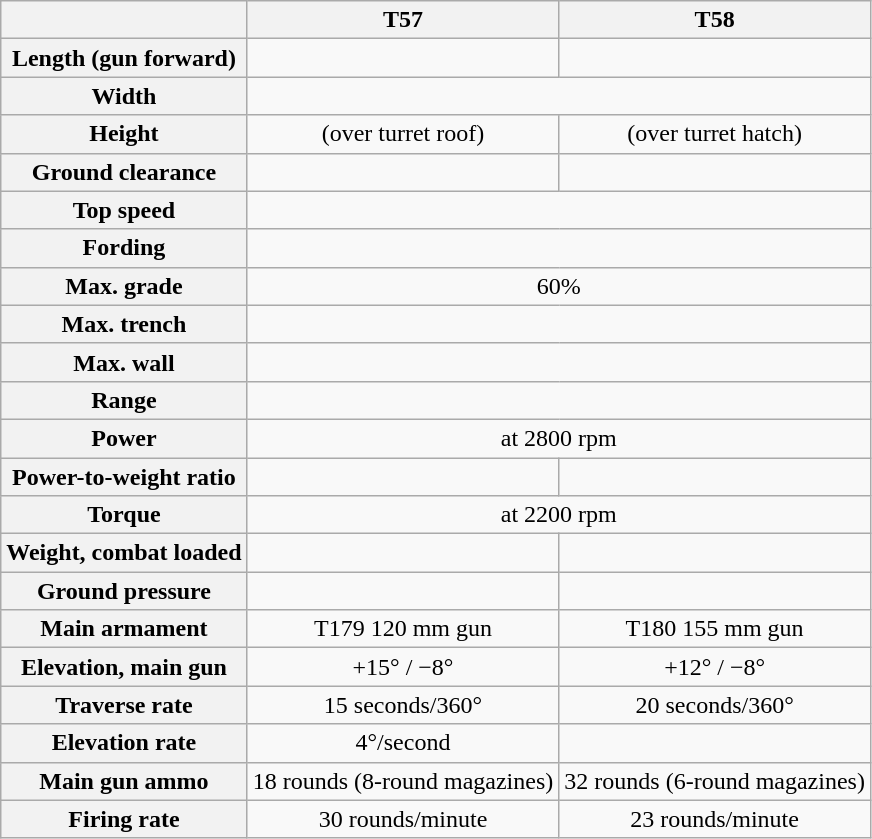<table class="wikitable" style="text-align:center;">
<tr>
<th></th>
<th>T57</th>
<th>T58</th>
</tr>
<tr>
<th>Length (gun forward)</th>
<td></td>
<td></td>
</tr>
<tr>
<th>Width</th>
<td colspan="2"></td>
</tr>
<tr>
<th>Height</th>
<td> (over turret roof)</td>
<td> (over turret hatch)</td>
</tr>
<tr>
<th>Ground clearance</th>
<td></td>
<td></td>
</tr>
<tr>
<th>Top speed</th>
<td colspan="2"></td>
</tr>
<tr>
<th>Fording</th>
<td colspan="2"></td>
</tr>
<tr>
<th>Max. grade</th>
<td colspan="2">60%</td>
</tr>
<tr>
<th>Max. trench</th>
<td colspan="2"></td>
</tr>
<tr>
<th>Max. wall</th>
<td colspan="2"></td>
</tr>
<tr>
<th>Range</th>
<td colspan="2"></td>
</tr>
<tr>
<th>Power</th>
<td colspan="2"> at 2800 rpm</td>
</tr>
<tr>
<th>Power-to-weight ratio</th>
<td></td>
<td></td>
</tr>
<tr>
<th>Torque</th>
<td colspan="2"> at 2200 rpm</td>
</tr>
<tr>
<th>Weight, combat loaded</th>
<td></td>
<td></td>
</tr>
<tr>
<th>Ground pressure</th>
<td></td>
<td></td>
</tr>
<tr>
<th>Main armament</th>
<td>T179 120 mm gun</td>
<td>T180 155 mm gun</td>
</tr>
<tr>
<th>Elevation, main gun</th>
<td>+15° / −8°</td>
<td>+12° / −8°</td>
</tr>
<tr>
<th>Traverse rate</th>
<td>15 seconds/360°</td>
<td>20 seconds/360°</td>
</tr>
<tr>
<th>Elevation rate</th>
<td>4°/second</td>
</tr>
<tr>
<th>Main gun ammo</th>
<td>18 rounds (8-round magazines)</td>
<td>32 rounds (6-round magazines)</td>
</tr>
<tr>
<th>Firing rate</th>
<td>30 rounds/minute</td>
<td>23 rounds/minute</td>
</tr>
</table>
